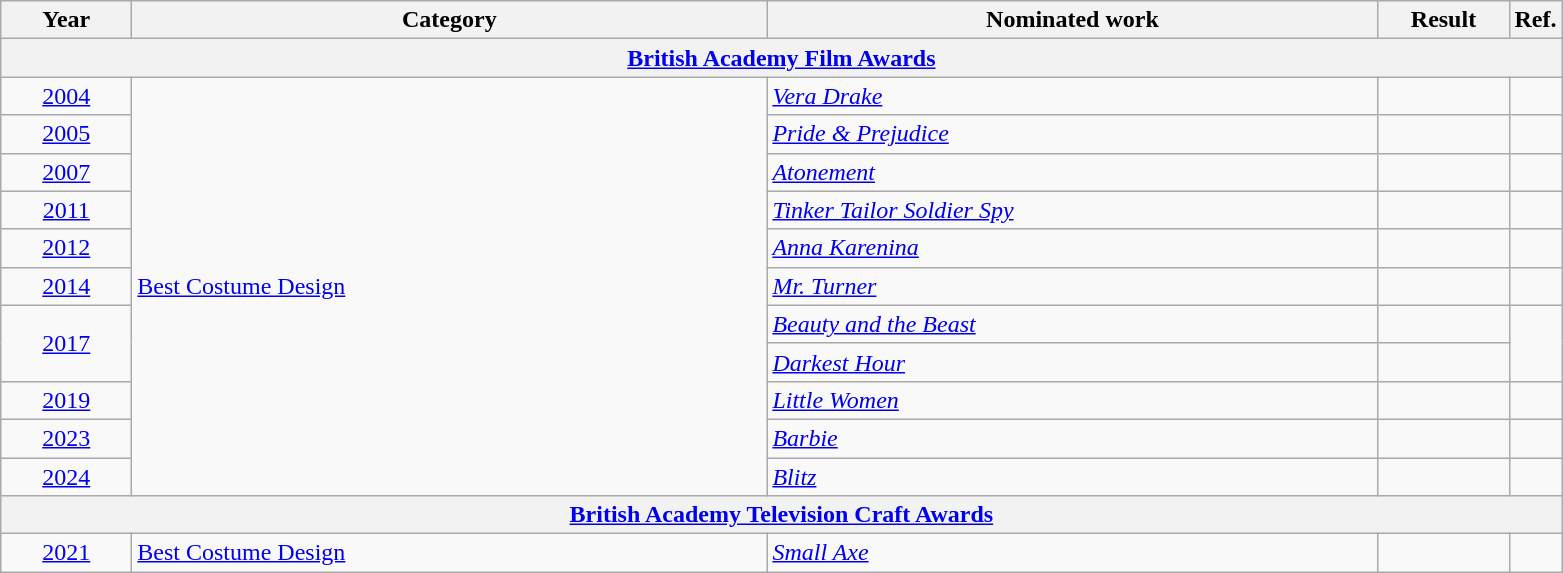<table class=wikitable>
<tr>
<th scope="col" style="width:5em;">Year</th>
<th scope="col" style="width:26em;">Category</th>
<th scope="col" style="width:25em;">Nominated work</th>
<th scope="col" style="width:5em;">Result</th>
<th>Ref.</th>
</tr>
<tr>
<th colspan="5"><a href='#'>British Academy Film Awards</a></th>
</tr>
<tr>
<td style="text-align:center;"><a href='#'>2004</a></td>
<td rowspan="11"><a href='#'>Best Costume Design</a></td>
<td><em><a href='#'>Vera Drake</a></em></td>
<td></td>
<td style="text-align:center;"></td>
</tr>
<tr>
<td style="text-align:center;"><a href='#'>2005</a></td>
<td><em><a href='#'>Pride & Prejudice</a></em></td>
<td></td>
<td style="text-align:center;"></td>
</tr>
<tr>
<td style="text-align:center;"><a href='#'>2007</a></td>
<td><em><a href='#'>Atonement</a></em></td>
<td></td>
<td style="text-align:center;"></td>
</tr>
<tr>
<td style="text-align:center;"><a href='#'>2011</a></td>
<td><em><a href='#'>Tinker Tailor Soldier Spy</a></em></td>
<td></td>
<td style="text-align:center;"></td>
</tr>
<tr>
<td style="text-align:center;"><a href='#'>2012</a></td>
<td><em><a href='#'>Anna Karenina</a></em></td>
<td></td>
<td style="text-align:center;"></td>
</tr>
<tr>
<td style="text-align:center;"><a href='#'>2014</a></td>
<td><em><a href='#'>Mr. Turner</a></em></td>
<td></td>
<td style="text-align:center;"></td>
</tr>
<tr>
<td rowspan="2" style="text-align:center;"><a href='#'>2017</a></td>
<td><em><a href='#'>Beauty and the Beast</a></em></td>
<td></td>
<td rowspan="2" style="text-align:center;"></td>
</tr>
<tr>
<td><em><a href='#'>Darkest Hour</a></em></td>
<td></td>
</tr>
<tr>
<td style="text-align:center;"><a href='#'>2019</a></td>
<td><em><a href='#'>Little Women</a></em></td>
<td></td>
<td style="text-align:center;"></td>
</tr>
<tr>
<td style="text-align:center;"><a href='#'>2023</a></td>
<td><em><a href='#'>Barbie</a></em></td>
<td></td>
<td style="text-align:center;"></td>
</tr>
<tr>
<td style="text-align:center;"><a href='#'>2024</a></td>
<td><em><a href='#'>Blitz</a></em></td>
<td></td>
<td style="text-align:center;"></td>
</tr>
<tr>
<th colspan="5"><a href='#'>British Academy Television Craft Awards</a></th>
</tr>
<tr>
<td style="text-align:center;"><a href='#'>2021</a></td>
<td><a href='#'>Best Costume Design</a></td>
<td><em><a href='#'>Small Axe</a></em> </td>
<td></td>
<td style="text-align:center;"></td>
</tr>
</table>
